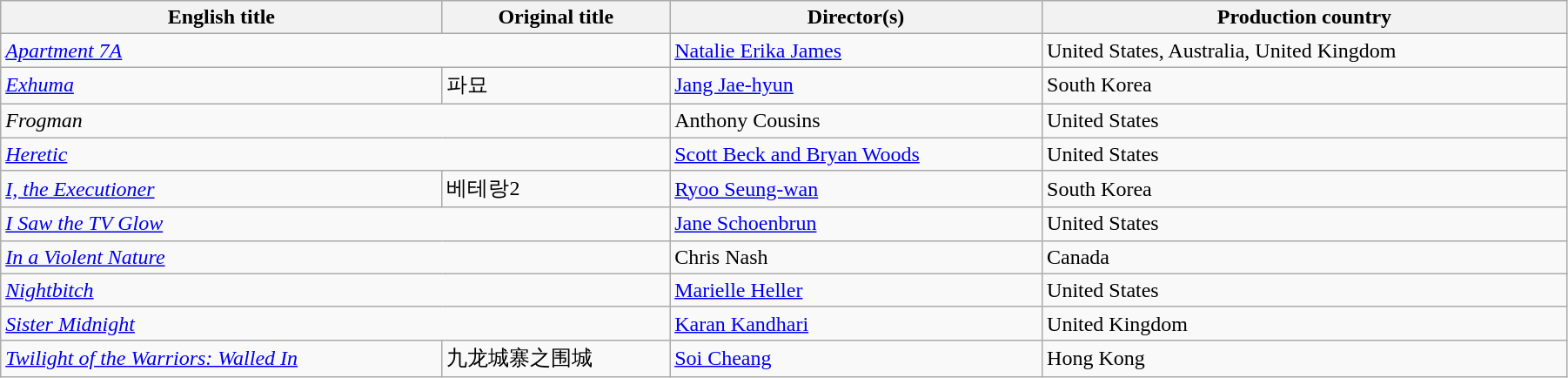<table class="wikitable" style="width:95%; margin-bottom:2px">
<tr>
<th>English title</th>
<th>Original title</th>
<th>Director(s)</th>
<th>Production country</th>
</tr>
<tr>
<td colspan="2"><em><a href='#'>Apartment 7A</a></em></td>
<td><a href='#'>Natalie Erika James</a></td>
<td>United States, Australia, United Kingdom</td>
</tr>
<tr>
<td><em><a href='#'>Exhuma</a></em></td>
<td>파묘</td>
<td><a href='#'>Jang Jae-hyun</a></td>
<td>South Korea</td>
</tr>
<tr>
<td colspan="2"><em>Frogman</em></td>
<td>Anthony Cousins</td>
<td>United States</td>
</tr>
<tr>
<td colspan="2"><em><a href='#'>Heretic</a></em></td>
<td><a href='#'>Scott Beck and Bryan Woods</a></td>
<td>United States</td>
</tr>
<tr>
<td><em><a href='#'>I, the Executioner</a></em></td>
<td>베테랑2</td>
<td><a href='#'>Ryoo Seung-wan</a></td>
<td>South Korea</td>
</tr>
<tr>
<td colspan="2"><em><a href='#'>I Saw the TV Glow</a></em></td>
<td><a href='#'>Jane Schoenbrun</a></td>
<td>United States</td>
</tr>
<tr>
<td colspan="2"><em><a href='#'>In a Violent Nature</a></em></td>
<td>Chris Nash</td>
<td>Canada</td>
</tr>
<tr>
<td colspan="2"><em><a href='#'>Nightbitch</a></em></td>
<td><a href='#'>Marielle Heller</a></td>
<td>United States</td>
</tr>
<tr>
<td colspan="2"><em><a href='#'>Sister Midnight</a></em></td>
<td><a href='#'>Karan Kandhari</a></td>
<td>United Kingdom</td>
</tr>
<tr>
<td><em><a href='#'>Twilight of the Warriors: Walled In</a></em></td>
<td>九龙城寨之围城</td>
<td><a href='#'>Soi Cheang</a></td>
<td>Hong Kong</td>
</tr>
</table>
